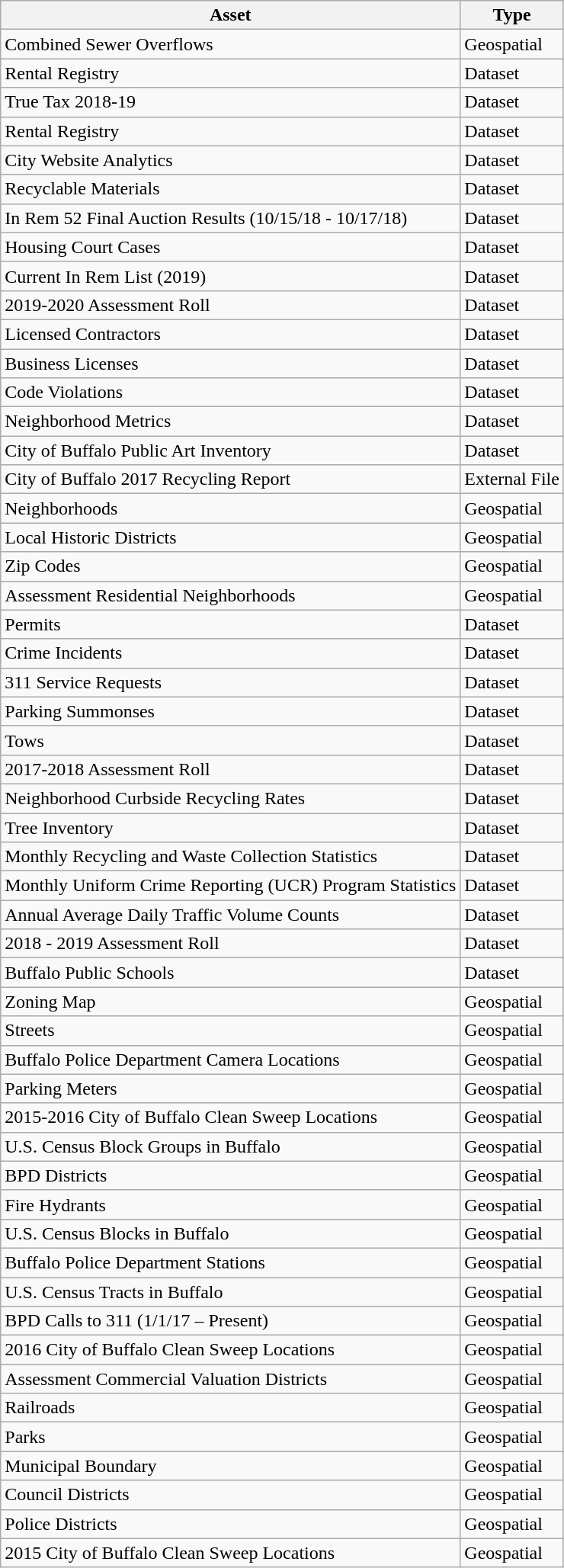<table class="wikitable sortable">
<tr>
<th>Asset</th>
<th>Type</th>
</tr>
<tr>
<td>Combined Sewer Overflows</td>
<td>Geospatial</td>
</tr>
<tr>
<td>Rental Registry</td>
<td>Dataset</td>
</tr>
<tr>
<td>True Tax 2018-19</td>
<td>Dataset</td>
</tr>
<tr>
<td>Rental Registry</td>
<td>Dataset</td>
</tr>
<tr>
<td>City Website Analytics</td>
<td>Dataset</td>
</tr>
<tr>
<td>Recyclable Materials</td>
<td>Dataset</td>
</tr>
<tr>
<td>In Rem 52 Final Auction Results (10/15/18 - 10/17/18)</td>
<td>Dataset</td>
</tr>
<tr>
<td>Housing Court Cases</td>
<td>Dataset</td>
</tr>
<tr>
<td>Current In Rem List (2019)</td>
<td>Dataset</td>
</tr>
<tr>
<td>2019-2020 Assessment Roll</td>
<td>Dataset</td>
</tr>
<tr>
<td>Licensed Contractors</td>
<td>Dataset</td>
</tr>
<tr>
<td>Business Licenses</td>
<td>Dataset</td>
</tr>
<tr>
<td>Code Violations</td>
<td>Dataset</td>
</tr>
<tr>
<td>Neighborhood Metrics</td>
<td>Dataset</td>
</tr>
<tr>
<td>City of Buffalo Public Art Inventory</td>
<td>Dataset</td>
</tr>
<tr>
<td>City of Buffalo 2017 Recycling Report</td>
<td>External File</td>
</tr>
<tr>
<td>Neighborhoods</td>
<td>Geospatial</td>
</tr>
<tr>
<td>Local Historic Districts</td>
<td>Geospatial</td>
</tr>
<tr>
<td>Zip Codes</td>
<td>Geospatial</td>
</tr>
<tr>
<td>Assessment Residential Neighborhoods</td>
<td>Geospatial</td>
</tr>
<tr>
<td>Permits</td>
<td>Dataset</td>
</tr>
<tr>
<td>Crime Incidents</td>
<td>Dataset</td>
</tr>
<tr>
<td>311 Service Requests</td>
<td>Dataset</td>
</tr>
<tr>
<td>Parking Summonses</td>
<td>Dataset</td>
</tr>
<tr>
<td>Tows</td>
<td>Dataset</td>
</tr>
<tr>
<td>2017-2018 Assessment Roll</td>
<td>Dataset</td>
</tr>
<tr>
<td>Neighborhood Curbside Recycling Rates</td>
<td>Dataset</td>
</tr>
<tr>
<td>Tree Inventory</td>
<td>Dataset</td>
</tr>
<tr>
<td>Monthly Recycling and Waste Collection Statistics</td>
<td>Dataset</td>
</tr>
<tr>
<td>Monthly Uniform Crime Reporting (UCR) Program Statistics</td>
<td>Dataset</td>
</tr>
<tr>
<td>Annual Average Daily Traffic Volume Counts</td>
<td>Dataset</td>
</tr>
<tr>
<td>2018 - 2019 Assessment Roll</td>
<td>Dataset</td>
</tr>
<tr>
<td>Buffalo Public Schools</td>
<td>Dataset</td>
</tr>
<tr>
<td>Zoning Map</td>
<td>Geospatial</td>
</tr>
<tr>
<td>Streets</td>
<td>Geospatial</td>
</tr>
<tr>
<td>Buffalo Police Department Camera Locations</td>
<td>Geospatial</td>
</tr>
<tr>
<td>Parking Meters</td>
<td>Geospatial</td>
</tr>
<tr>
<td>2015-2016 City of Buffalo Clean Sweep Locations</td>
<td>Geospatial</td>
</tr>
<tr>
<td>U.S. Census Block Groups in Buffalo</td>
<td>Geospatial</td>
</tr>
<tr>
<td>BPD Districts</td>
<td>Geospatial</td>
</tr>
<tr>
<td>Fire Hydrants</td>
<td>Geospatial</td>
</tr>
<tr>
<td>U.S. Census Blocks in Buffalo</td>
<td>Geospatial</td>
</tr>
<tr>
<td>Buffalo Police Department Stations</td>
<td>Geospatial</td>
</tr>
<tr>
<td>U.S. Census Tracts in Buffalo</td>
<td>Geospatial</td>
</tr>
<tr>
<td>BPD Calls to 311 (1/1/17 – Present)</td>
<td>Geospatial</td>
</tr>
<tr>
<td>2016 City of Buffalo Clean Sweep Locations</td>
<td>Geospatial</td>
</tr>
<tr>
<td>Assessment Commercial Valuation Districts</td>
<td>Geospatial</td>
</tr>
<tr>
<td>Railroads</td>
<td>Geospatial</td>
</tr>
<tr>
<td>Parks</td>
<td>Geospatial</td>
</tr>
<tr>
<td>Municipal Boundary</td>
<td>Geospatial</td>
</tr>
<tr>
<td>Council Districts</td>
<td>Geospatial</td>
</tr>
<tr>
<td>Police Districts</td>
<td>Geospatial</td>
</tr>
<tr>
<td>2015 City of Buffalo Clean Sweep Locations</td>
<td>Geospatial</td>
</tr>
</table>
